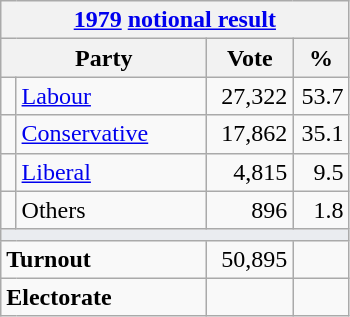<table class="wikitable">
<tr>
<th colspan="4"><a href='#'>1979</a> <a href='#'>notional result</a></th>
</tr>
<tr>
<th bgcolor="#DDDDFF" width="130px" colspan="2">Party</th>
<th bgcolor="#DDDDFF" width="50px">Vote</th>
<th bgcolor="#DDDDFF" width="30px">%</th>
</tr>
<tr>
<td></td>
<td><a href='#'>Labour</a></td>
<td align=right>27,322</td>
<td align=right>53.7</td>
</tr>
<tr>
<td></td>
<td><a href='#'>Conservative</a></td>
<td align=right>17,862</td>
<td align=right>35.1</td>
</tr>
<tr>
<td></td>
<td><a href='#'>Liberal</a></td>
<td align=right>4,815</td>
<td align=right>9.5</td>
</tr>
<tr>
<td></td>
<td>Others</td>
<td align=right>896</td>
<td align=right>1.8</td>
</tr>
<tr>
<td colspan="4" bgcolor="#EAECF0"></td>
</tr>
<tr>
<td colspan="2"><strong>Turnout</strong></td>
<td align=right>50,895</td>
<td align=right></td>
</tr>
<tr>
<td colspan="2"><strong>Electorate</strong></td>
<td align=right></td>
</tr>
</table>
